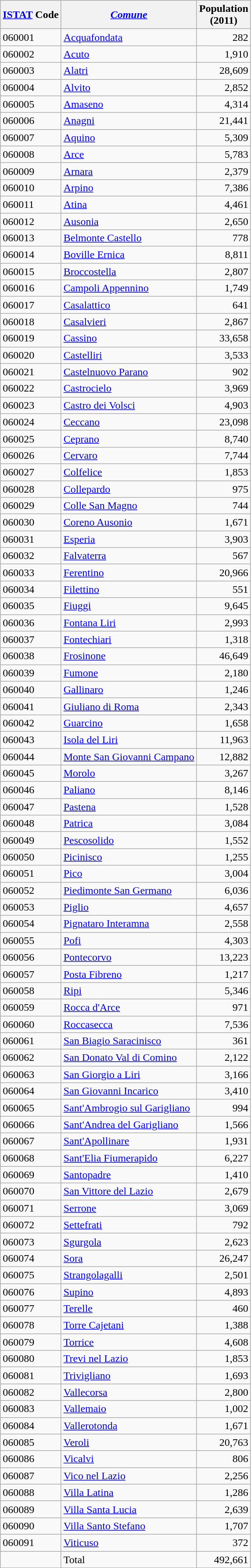<table class="wikitable sortable">
<tr>
<th><a href='#'>ISTAT</a> Code</th>
<th><em><a href='#'>Comune</a></em></th>
<th>Population <br>(2011)</th>
</tr>
<tr>
<td>060001</td>
<td><a href='#'>Acquafondata</a></td>
<td align="right">282</td>
</tr>
<tr>
<td>060002</td>
<td><a href='#'>Acuto</a></td>
<td align="right">1,910</td>
</tr>
<tr>
<td>060003</td>
<td><a href='#'>Alatri</a></td>
<td align="right">28,609</td>
</tr>
<tr>
<td>060004</td>
<td><a href='#'>Alvito</a></td>
<td align="right">2,852</td>
</tr>
<tr>
<td>060005</td>
<td><a href='#'>Amaseno</a></td>
<td align="right">4,314</td>
</tr>
<tr>
<td>060006</td>
<td><a href='#'>Anagni</a></td>
<td align="right">21,441</td>
</tr>
<tr>
<td>060007</td>
<td><a href='#'>Aquino</a></td>
<td align="right">5,309</td>
</tr>
<tr>
<td>060008</td>
<td><a href='#'>Arce</a></td>
<td align="right">5,783</td>
</tr>
<tr>
<td>060009</td>
<td><a href='#'>Arnara</a></td>
<td align="right">2,379</td>
</tr>
<tr>
<td>060010</td>
<td><a href='#'>Arpino</a></td>
<td align="right">7,386</td>
</tr>
<tr>
<td>060011</td>
<td><a href='#'>Atina</a></td>
<td align="right">4,461</td>
</tr>
<tr>
<td>060012</td>
<td><a href='#'>Ausonia</a></td>
<td align="right">2,650</td>
</tr>
<tr>
<td>060013</td>
<td><a href='#'>Belmonte Castello</a></td>
<td align="right">778</td>
</tr>
<tr>
<td>060014</td>
<td><a href='#'>Boville Ernica</a></td>
<td align="right">8,811</td>
</tr>
<tr>
<td>060015</td>
<td><a href='#'>Broccostella</a></td>
<td align="right">2,807</td>
</tr>
<tr>
<td>060016</td>
<td><a href='#'>Campoli Appennino</a></td>
<td align="right">1,749</td>
</tr>
<tr>
<td>060017</td>
<td><a href='#'>Casalattico</a></td>
<td align="right">641</td>
</tr>
<tr>
<td>060018</td>
<td><a href='#'>Casalvieri</a></td>
<td align="right">2,867</td>
</tr>
<tr>
<td>060019</td>
<td><a href='#'>Cassino</a></td>
<td align="right">33,658</td>
</tr>
<tr>
<td>060020</td>
<td><a href='#'>Castelliri</a></td>
<td align="right">3,533</td>
</tr>
<tr>
<td>060021</td>
<td><a href='#'>Castelnuovo Parano</a></td>
<td align="right">902</td>
</tr>
<tr>
<td>060022</td>
<td><a href='#'>Castrocielo</a></td>
<td align="right">3,969</td>
</tr>
<tr>
<td>060023</td>
<td><a href='#'>Castro dei Volsci</a></td>
<td align="right">4,903</td>
</tr>
<tr>
<td>060024</td>
<td><a href='#'>Ceccano</a></td>
<td align="right">23,098</td>
</tr>
<tr>
<td>060025</td>
<td><a href='#'>Ceprano</a></td>
<td align="right">8,740</td>
</tr>
<tr>
<td>060026</td>
<td><a href='#'>Cervaro</a></td>
<td align="right">7,744</td>
</tr>
<tr>
<td>060027</td>
<td><a href='#'>Colfelice</a></td>
<td align="right">1,853</td>
</tr>
<tr>
<td>060028</td>
<td><a href='#'>Collepardo</a></td>
<td align="right">975</td>
</tr>
<tr>
<td>060029</td>
<td><a href='#'>Colle San Magno</a></td>
<td align="right">744</td>
</tr>
<tr>
<td>060030</td>
<td><a href='#'>Coreno Ausonio</a></td>
<td align="right">1,671</td>
</tr>
<tr>
<td>060031</td>
<td><a href='#'>Esperia</a></td>
<td align="right">3,903</td>
</tr>
<tr>
<td>060032</td>
<td><a href='#'>Falvaterra</a></td>
<td align="right">567</td>
</tr>
<tr>
<td>060033</td>
<td><a href='#'>Ferentino</a></td>
<td align="right">20,966</td>
</tr>
<tr>
<td>060034</td>
<td><a href='#'>Filettino</a></td>
<td align="right">551</td>
</tr>
<tr>
<td>060035</td>
<td><a href='#'>Fiuggi</a></td>
<td align="right">9,645</td>
</tr>
<tr>
<td>060036</td>
<td><a href='#'>Fontana Liri</a></td>
<td align="right">2,993</td>
</tr>
<tr>
<td>060037</td>
<td><a href='#'>Fontechiari</a></td>
<td align="right">1,318</td>
</tr>
<tr>
<td>060038</td>
<td><a href='#'>Frosinone</a></td>
<td align="right">46,649</td>
</tr>
<tr>
<td>060039</td>
<td><a href='#'>Fumone</a></td>
<td align="right">2,180</td>
</tr>
<tr>
<td>060040</td>
<td><a href='#'>Gallinaro</a></td>
<td align="right">1,246</td>
</tr>
<tr>
<td>060041</td>
<td><a href='#'>Giuliano di Roma</a></td>
<td align="right">2,343</td>
</tr>
<tr>
<td>060042</td>
<td><a href='#'>Guarcino</a></td>
<td align="right">1,658</td>
</tr>
<tr>
<td>060043</td>
<td><a href='#'>Isola del Liri</a></td>
<td align="right">11,963</td>
</tr>
<tr>
<td>060044</td>
<td><a href='#'>Monte San Giovanni Campano</a></td>
<td align="right">12,882</td>
</tr>
<tr>
<td>060045</td>
<td><a href='#'>Morolo</a></td>
<td align="right">3,267</td>
</tr>
<tr>
<td>060046</td>
<td><a href='#'>Paliano</a></td>
<td align="right">8,146</td>
</tr>
<tr>
<td>060047</td>
<td><a href='#'>Pastena</a></td>
<td align="right">1,528</td>
</tr>
<tr>
<td>060048</td>
<td><a href='#'>Patrica</a></td>
<td align="right">3,084</td>
</tr>
<tr>
<td>060049</td>
<td><a href='#'>Pescosolido</a></td>
<td align="right">1,552</td>
</tr>
<tr>
<td>060050</td>
<td><a href='#'>Picinisco</a></td>
<td align="right">1,255</td>
</tr>
<tr>
<td>060051</td>
<td><a href='#'>Pico</a></td>
<td align="right">3,004</td>
</tr>
<tr>
<td>060052</td>
<td><a href='#'>Piedimonte San Germano</a></td>
<td align="right">6,036</td>
</tr>
<tr>
<td>060053</td>
<td><a href='#'>Piglio</a></td>
<td align="right">4,657</td>
</tr>
<tr>
<td>060054</td>
<td><a href='#'>Pignataro Interamna</a></td>
<td align="right">2,558</td>
</tr>
<tr>
<td>060055</td>
<td><a href='#'>Pofi</a></td>
<td align="right">4,303</td>
</tr>
<tr>
<td>060056</td>
<td><a href='#'>Pontecorvo</a></td>
<td align="right">13,223</td>
</tr>
<tr>
<td>060057</td>
<td><a href='#'>Posta Fibreno</a></td>
<td align="right">1,217</td>
</tr>
<tr>
<td>060058</td>
<td><a href='#'>Ripi</a></td>
<td align="right">5,346</td>
</tr>
<tr>
<td>060059</td>
<td><a href='#'>Rocca d'Arce</a></td>
<td align="right">971</td>
</tr>
<tr>
<td>060060</td>
<td><a href='#'>Roccasecca</a></td>
<td align="right">7,536</td>
</tr>
<tr>
<td>060061</td>
<td><a href='#'>San Biagio Saracinisco</a></td>
<td align="right">361</td>
</tr>
<tr>
<td>060062</td>
<td><a href='#'>San Donato Val di Comino</a></td>
<td align="right">2,122</td>
</tr>
<tr>
<td>060063</td>
<td><a href='#'>San Giorgio a Liri</a></td>
<td align="right">3,166</td>
</tr>
<tr>
<td>060064</td>
<td><a href='#'>San Giovanni Incarico</a></td>
<td align="right">3,410</td>
</tr>
<tr>
<td>060065</td>
<td><a href='#'>Sant'Ambrogio sul Garigliano</a></td>
<td align="right">994</td>
</tr>
<tr>
<td>060066</td>
<td><a href='#'>Sant'Andrea del Garigliano</a></td>
<td align="right">1,566</td>
</tr>
<tr>
<td>060067</td>
<td><a href='#'>Sant'Apollinare</a></td>
<td align="right">1,931</td>
</tr>
<tr>
<td>060068</td>
<td><a href='#'>Sant'Elia Fiumerapido</a></td>
<td align="right">6,227</td>
</tr>
<tr>
<td>060069</td>
<td><a href='#'>Santopadre</a></td>
<td align="right">1,410</td>
</tr>
<tr>
<td>060070</td>
<td><a href='#'>San Vittore del Lazio</a></td>
<td align="right">2,679</td>
</tr>
<tr>
<td>060071</td>
<td><a href='#'>Serrone</a></td>
<td align="right">3,069</td>
</tr>
<tr>
<td>060072</td>
<td><a href='#'>Settefrati</a></td>
<td align="right">792</td>
</tr>
<tr>
<td>060073</td>
<td><a href='#'>Sgurgola</a></td>
<td align="right">2,623</td>
</tr>
<tr>
<td>060074</td>
<td><a href='#'>Sora</a></td>
<td align="right">26,247</td>
</tr>
<tr>
<td>060075</td>
<td><a href='#'>Strangolagalli</a></td>
<td align="right">2,501</td>
</tr>
<tr>
<td>060076</td>
<td><a href='#'>Supino</a></td>
<td align="right">4,893</td>
</tr>
<tr>
<td>060077</td>
<td><a href='#'>Terelle</a></td>
<td align="right">460</td>
</tr>
<tr>
<td>060078</td>
<td><a href='#'>Torre Cajetani</a></td>
<td align="right">1,388</td>
</tr>
<tr>
<td>060079</td>
<td><a href='#'>Torrice</a></td>
<td align="right">4,608</td>
</tr>
<tr>
<td>060080</td>
<td><a href='#'>Trevi nel Lazio</a></td>
<td align="right">1,853</td>
</tr>
<tr>
<td>060081</td>
<td><a href='#'>Trivigliano</a></td>
<td align="right">1,693</td>
</tr>
<tr>
<td>060082</td>
<td><a href='#'>Vallecorsa</a></td>
<td align="right">2,800</td>
</tr>
<tr>
<td>060083</td>
<td><a href='#'>Vallemaio</a></td>
<td align="right">1,002</td>
</tr>
<tr>
<td>060084</td>
<td><a href='#'>Vallerotonda</a></td>
<td align="right">1,671</td>
</tr>
<tr>
<td>060085</td>
<td><a href='#'>Veroli</a></td>
<td align="right">20,763</td>
</tr>
<tr>
<td>060086</td>
<td><a href='#'>Vicalvi</a></td>
<td align="right">806</td>
</tr>
<tr>
<td>060087</td>
<td><a href='#'>Vico nel Lazio</a></td>
<td align="right">2,256</td>
</tr>
<tr>
<td>060088</td>
<td><a href='#'>Villa Latina</a></td>
<td align="right">1,286</td>
</tr>
<tr>
<td>060089</td>
<td><a href='#'>Villa Santa Lucia</a></td>
<td align="right">2,639</td>
</tr>
<tr>
<td>060090</td>
<td><a href='#'>Villa Santo Stefano</a></td>
<td align="right">1,707</td>
</tr>
<tr>
<td>060091</td>
<td><a href='#'>Viticuso</a></td>
<td align="right">372</td>
</tr>
<tr>
<td></td>
<td>Total</td>
<td align="right">492,661</td>
</tr>
<tr>
</tr>
</table>
